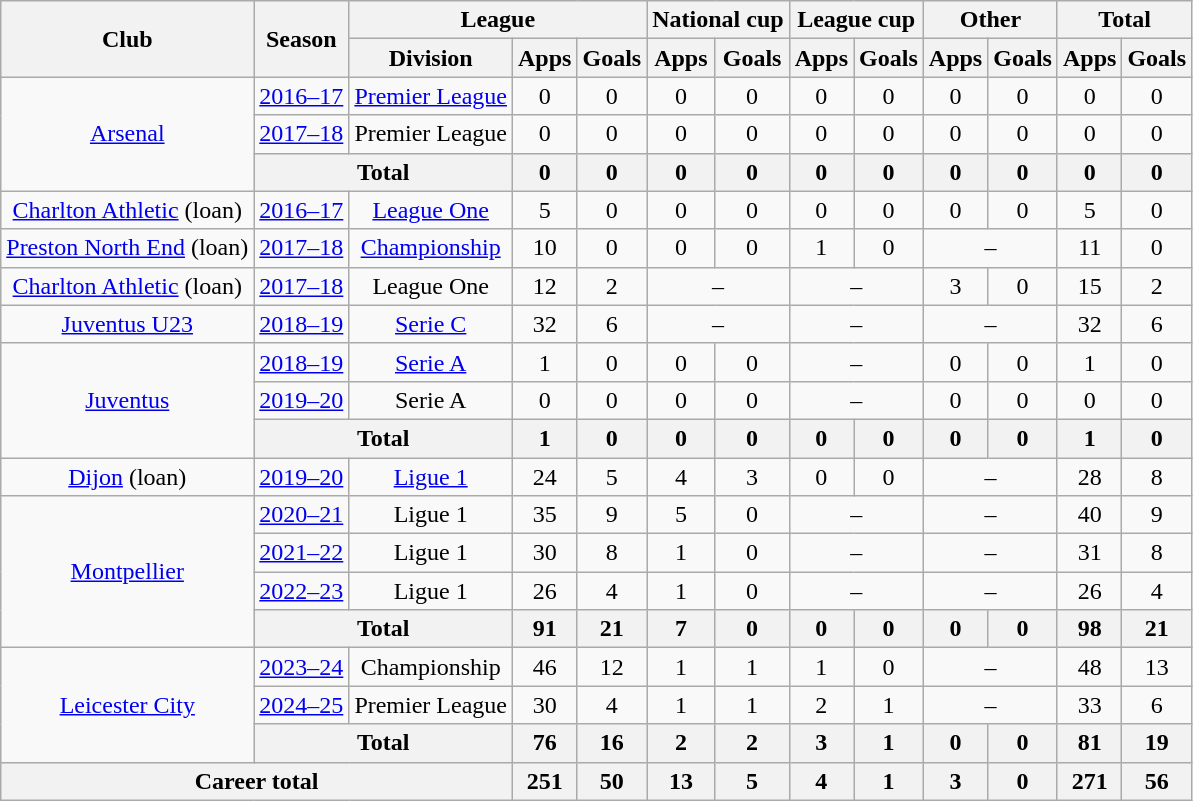<table class="wikitable" style="text-align: center">
<tr>
<th rowspan="2">Club</th>
<th rowspan="2">Season</th>
<th colspan="3">League</th>
<th colspan="2">National cup</th>
<th colspan="2">League cup</th>
<th colspan="2">Other</th>
<th colspan="2">Total</th>
</tr>
<tr>
<th>Division</th>
<th>Apps</th>
<th>Goals</th>
<th>Apps</th>
<th>Goals</th>
<th>Apps</th>
<th>Goals</th>
<th>Apps</th>
<th>Goals</th>
<th>Apps</th>
<th>Goals</th>
</tr>
<tr>
<td rowspan="3"><a href='#'>Arsenal</a></td>
<td><a href='#'>2016–17</a></td>
<td><a href='#'>Premier League</a></td>
<td>0</td>
<td>0</td>
<td>0</td>
<td>0</td>
<td>0</td>
<td>0</td>
<td>0</td>
<td>0</td>
<td>0</td>
<td>0</td>
</tr>
<tr>
<td><a href='#'>2017–18</a></td>
<td>Premier League</td>
<td>0</td>
<td>0</td>
<td>0</td>
<td>0</td>
<td>0</td>
<td>0</td>
<td>0</td>
<td>0</td>
<td>0</td>
<td>0</td>
</tr>
<tr>
<th colspan="2">Total</th>
<th>0</th>
<th>0</th>
<th>0</th>
<th>0</th>
<th>0</th>
<th>0</th>
<th>0</th>
<th>0</th>
<th>0</th>
<th>0</th>
</tr>
<tr>
<td><a href='#'>Charlton Athletic</a> (loan)</td>
<td><a href='#'>2016–17</a></td>
<td><a href='#'>League One</a></td>
<td>5</td>
<td>0</td>
<td>0</td>
<td>0</td>
<td>0</td>
<td>0</td>
<td>0</td>
<td>0</td>
<td>5</td>
<td>0</td>
</tr>
<tr>
<td><a href='#'>Preston North End</a> (loan)</td>
<td><a href='#'>2017–18</a></td>
<td><a href='#'>Championship</a></td>
<td>10</td>
<td>0</td>
<td>0</td>
<td>0</td>
<td>1</td>
<td>0</td>
<td colspan="2">–</td>
<td>11</td>
<td>0</td>
</tr>
<tr>
<td><a href='#'>Charlton Athletic</a> (loan)</td>
<td><a href='#'>2017–18</a></td>
<td>League One</td>
<td>12</td>
<td>2</td>
<td colspan="2">–</td>
<td colspan="2">–</td>
<td>3</td>
<td>0</td>
<td>15</td>
<td>2</td>
</tr>
<tr>
<td><a href='#'>Juventus U23</a></td>
<td><a href='#'>2018–19</a></td>
<td><a href='#'>Serie C</a></td>
<td>32</td>
<td>6</td>
<td colspan="2">–</td>
<td colspan="2">–</td>
<td colspan="2">–</td>
<td>32</td>
<td>6</td>
</tr>
<tr>
<td rowspan="3"><a href='#'>Juventus</a></td>
<td><a href='#'>2018–19</a></td>
<td><a href='#'>Serie A</a></td>
<td>1</td>
<td>0</td>
<td>0</td>
<td>0</td>
<td colspan="2">–</td>
<td>0</td>
<td>0</td>
<td>1</td>
<td>0</td>
</tr>
<tr>
<td><a href='#'>2019–20</a></td>
<td>Serie A</td>
<td>0</td>
<td>0</td>
<td>0</td>
<td>0</td>
<td colspan="2">–</td>
<td>0</td>
<td>0</td>
<td>0</td>
<td>0</td>
</tr>
<tr>
<th colspan="2">Total</th>
<th>1</th>
<th>0</th>
<th>0</th>
<th>0</th>
<th>0</th>
<th>0</th>
<th>0</th>
<th>0</th>
<th>1</th>
<th>0</th>
</tr>
<tr>
<td><a href='#'>Dijon</a> (loan)</td>
<td><a href='#'>2019–20</a></td>
<td><a href='#'>Ligue 1</a></td>
<td>24</td>
<td>5</td>
<td>4</td>
<td>3</td>
<td>0</td>
<td>0</td>
<td colspan="2">–</td>
<td>28</td>
<td>8</td>
</tr>
<tr>
<td rowspan="4"><a href='#'>Montpellier</a></td>
<td><a href='#'>2020–21</a></td>
<td>Ligue 1</td>
<td>35</td>
<td>9</td>
<td>5</td>
<td>0</td>
<td colspan="2">–</td>
<td colspan="2">–</td>
<td>40</td>
<td>9</td>
</tr>
<tr>
<td><a href='#'>2021–22</a></td>
<td>Ligue 1</td>
<td>30</td>
<td>8</td>
<td>1</td>
<td>0</td>
<td colspan="2">–</td>
<td colspan="2">–</td>
<td>31</td>
<td>8</td>
</tr>
<tr>
<td><a href='#'>2022–23</a></td>
<td>Ligue 1</td>
<td>26</td>
<td>4</td>
<td>1</td>
<td>0</td>
<td colspan="2">–</td>
<td colspan="2">–</td>
<td>26</td>
<td>4</td>
</tr>
<tr>
<th colspan="2">Total</th>
<th>91</th>
<th>21</th>
<th>7</th>
<th>0</th>
<th>0</th>
<th>0</th>
<th>0</th>
<th>0</th>
<th>98</th>
<th>21</th>
</tr>
<tr>
<td rowspan=3><a href='#'>Leicester City</a></td>
<td><a href='#'>2023–24</a></td>
<td>Championship</td>
<td>46</td>
<td>12</td>
<td>1</td>
<td>1</td>
<td>1</td>
<td>0</td>
<td colspan="2">–</td>
<td>48</td>
<td>13</td>
</tr>
<tr>
<td><a href='#'>2024–25</a></td>
<td>Premier League</td>
<td>30</td>
<td>4</td>
<td>1</td>
<td>1</td>
<td>2</td>
<td>1</td>
<td colspan="2">–</td>
<td>33</td>
<td>6</td>
</tr>
<tr>
<th colspan="2">Total</th>
<th>76</th>
<th>16</th>
<th>2</th>
<th>2</th>
<th>3</th>
<th>1</th>
<th>0</th>
<th>0</th>
<th>81</th>
<th>19</th>
</tr>
<tr>
<th colspan="3">Career total</th>
<th>251</th>
<th>50</th>
<th>13</th>
<th>5</th>
<th>4</th>
<th>1</th>
<th>3</th>
<th>0</th>
<th>271</th>
<th>56</th>
</tr>
</table>
